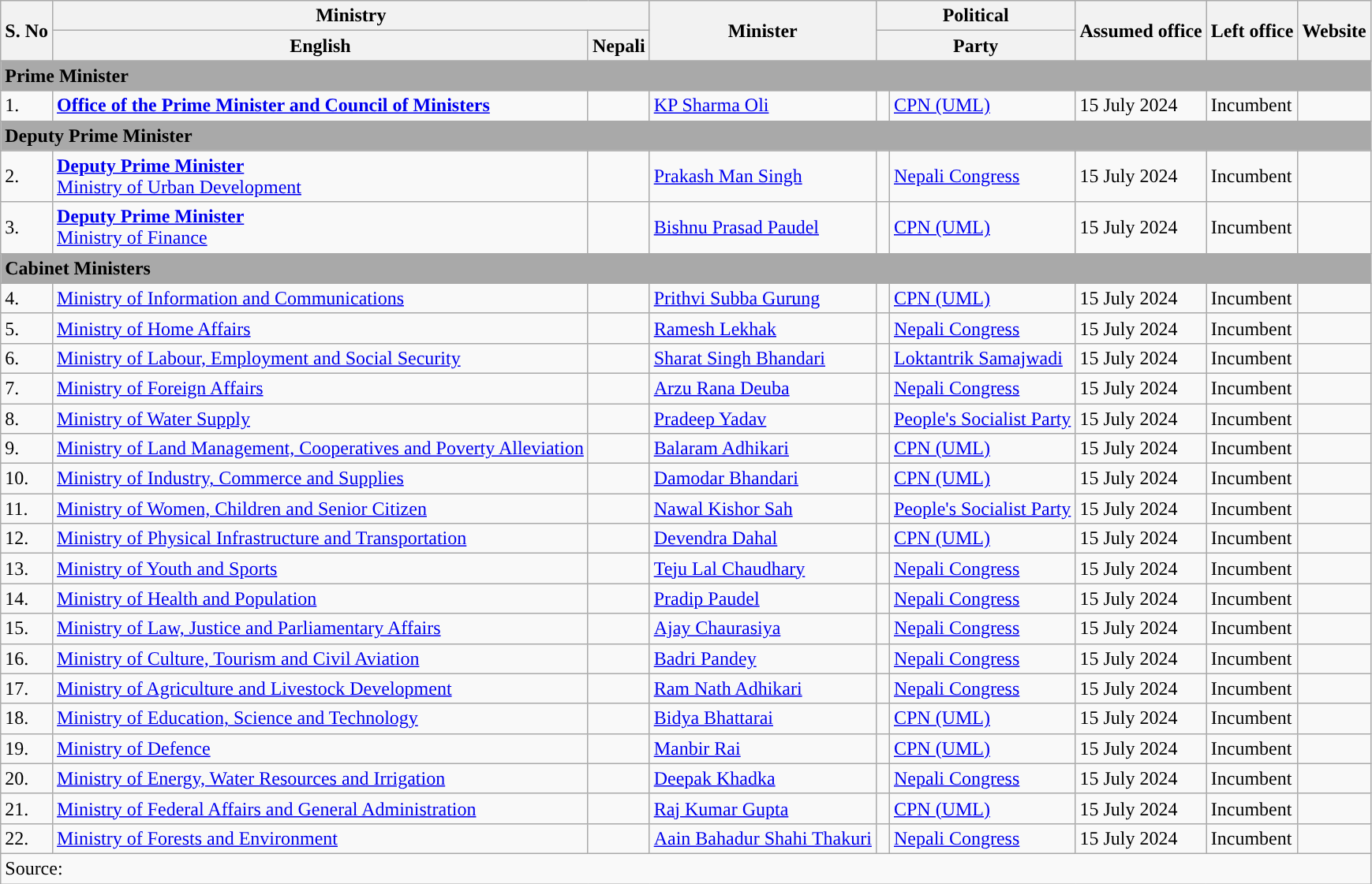<table class="wikitable mw-collapsible">
<tr>
<th rowspan=2>S. No</th>
<th colspan=2>Ministry</th>
<th rowspan=2>Minister</th>
<th colspan="2">Political</th>
<th rowspan=2>Assumed office</th>
<th rowspan=2>Left office</th>
<th rowspan=2>Website</th>
</tr>
<tr>
<th>English</th>
<th>Nepali</th>
<th colspan=2>Party</th>
</tr>
<tr>
<td colspan="9" bgcolor="darkgrey"><strong>Prime Minister</strong></td>
</tr>
<tr>
<td>1.</td>
<td><strong><a href='#'>Office of the Prime Minister and Council of Ministers</a></strong></td>
<td></td>
<td><a href='#'>KP Sharma Oli</a></td>
<td width="4px"></td>
<td><a href='#'>CPN (UML)</a></td>
<td>15 July 2024</td>
<td>Incumbent</td>
<td></td>
</tr>
<tr>
<td colspan="9" bgcolor="darkgrey"><strong>Deputy Prime Minister</strong></td>
</tr>
<tr>
<td>2.</td>
<td><strong><a href='#'>Deputy Prime Minister</a></strong><br><a href='#'>Ministry of Urban Development</a></td>
<td></td>
<td><a href='#'>Prakash Man Singh</a></td>
<td width="4px"></td>
<td><a href='#'>Nepali Congress</a></td>
<td>15 July 2024</td>
<td>Incumbent</td>
<td></td>
</tr>
<tr>
<td>3.</td>
<td><strong><a href='#'>Deputy Prime Minister</a></strong><br><a href='#'>Ministry of Finance</a></td>
<td></td>
<td><a href='#'>Bishnu Prasad Paudel</a></td>
<td width="4px"></td>
<td><a href='#'>CPN (UML)</a></td>
<td>15 July 2024</td>
<td>Incumbent</td>
<td></td>
</tr>
<tr>
<td colspan="9" bgcolor="darkgrey"><strong>Cabinet Ministers</strong></td>
</tr>
<tr>
<td>4.</td>
<td><a href='#'>Ministry of Information and Communications</a></td>
<td></td>
<td><a href='#'>Prithvi Subba Gurung</a></td>
<td width="4px"></td>
<td><a href='#'>CPN (UML)</a></td>
<td>15 July 2024</td>
<td>Incumbent</td>
<td></td>
</tr>
<tr>
<td>5.</td>
<td><a href='#'>Ministry of Home Affairs</a></td>
<td></td>
<td><a href='#'>Ramesh Lekhak</a></td>
<td width="4px"></td>
<td><a href='#'>Nepali Congress</a></td>
<td>15 July 2024</td>
<td>Incumbent</td>
<td></td>
</tr>
<tr>
<td>6.</td>
<td><a href='#'>Ministry of Labour, Employment and Social Security</a></td>
<td></td>
<td><a href='#'>Sharat Singh Bhandari</a></td>
<td width="4px"></td>
<td><a href='#'>Loktantrik Samajwadi</a></td>
<td>15 July 2024</td>
<td>Incumbent</td>
<td></td>
</tr>
<tr>
<td>7.</td>
<td><a href='#'>Ministry of Foreign Affairs</a></td>
<td></td>
<td><a href='#'>Arzu Rana Deuba</a></td>
<td width="4px"></td>
<td><a href='#'>Nepali Congress</a></td>
<td>15 July 2024</td>
<td>Incumbent</td>
<td></td>
</tr>
<tr>
<td>8.</td>
<td><a href='#'>Ministry of Water Supply</a></td>
<td></td>
<td><a href='#'>Pradeep Yadav</a></td>
<td></td>
<td><a href='#'>People's Socialist Party</a></td>
<td>15 July 2024</td>
<td>Incumbent</td>
<td></td>
</tr>
<tr>
<td>9.</td>
<td><a href='#'>Ministry of Land Management, Cooperatives and Poverty Alleviation</a></td>
<td></td>
<td><a href='#'>Balaram Adhikari</a></td>
<td width="4px"></td>
<td><a href='#'>CPN (UML)</a></td>
<td>15 July 2024</td>
<td>Incumbent</td>
<td></td>
</tr>
<tr>
<td>10.</td>
<td><a href='#'>Ministry of Industry, Commerce and Supplies</a></td>
<td></td>
<td><a href='#'>Damodar Bhandari</a></td>
<td width="4px"></td>
<td><a href='#'>CPN (UML)</a></td>
<td>15 July 2024</td>
<td>Incumbent</td>
<td></td>
</tr>
<tr>
<td>11.</td>
<td><a href='#'>Ministry of Women, Children and Senior Citizen</a></td>
<td></td>
<td><a href='#'>Nawal Kishor Sah</a></td>
<td></td>
<td><a href='#'>People's Socialist Party</a></td>
<td>15 July 2024</td>
<td>Incumbent</td>
<td></td>
</tr>
<tr>
<td>12.</td>
<td><a href='#'>Ministry of Physical Infrastructure and Transportation</a></td>
<td></td>
<td><a href='#'>Devendra Dahal</a></td>
<td width="4px"></td>
<td><a href='#'>CPN (UML)</a></td>
<td>15 July 2024</td>
<td>Incumbent</td>
<td></td>
</tr>
<tr>
<td>13.</td>
<td><a href='#'>Ministry of Youth and Sports</a></td>
<td></td>
<td><a href='#'>Teju Lal Chaudhary</a></td>
<td width="4px"></td>
<td><a href='#'>Nepali Congress</a></td>
<td>15 July 2024</td>
<td>Incumbent</td>
<td></td>
</tr>
<tr>
<td>14.</td>
<td><a href='#'>Ministry of Health and Population</a></td>
<td></td>
<td><a href='#'>Pradip Paudel</a></td>
<td width="4px"></td>
<td><a href='#'>Nepali Congress</a></td>
<td>15 July 2024</td>
<td>Incumbent</td>
<td></td>
</tr>
<tr>
<td>15.</td>
<td><a href='#'>Ministry of Law, Justice and Parliamentary Affairs</a></td>
<td></td>
<td><a href='#'>Ajay Chaurasiya</a></td>
<td width="4px"></td>
<td><a href='#'>Nepali Congress</a></td>
<td>15 July 2024</td>
<td>Incumbent</td>
<td></td>
</tr>
<tr>
<td>16.</td>
<td><a href='#'>Ministry of Culture, Tourism and Civil Aviation</a></td>
<td></td>
<td><a href='#'>Badri Pandey</a></td>
<td width="4px"></td>
<td><a href='#'>Nepali Congress</a></td>
<td>15 July 2024</td>
<td>Incumbent</td>
<td></td>
</tr>
<tr>
<td>17.</td>
<td><a href='#'>Ministry of Agriculture and Livestock Development</a></td>
<td></td>
<td><a href='#'>Ram Nath Adhikari</a></td>
<td width="4px"></td>
<td><a href='#'>Nepali Congress</a></td>
<td>15 July 2024</td>
<td>Incumbent</td>
<td></td>
</tr>
<tr>
<td>18.</td>
<td><a href='#'>Ministry of Education, Science and Technology</a></td>
<td></td>
<td><a href='#'>Bidya Bhattarai</a></td>
<td width="4px"></td>
<td><a href='#'>CPN (UML)</a></td>
<td>15 July 2024</td>
<td>Incumbent</td>
<td></td>
</tr>
<tr>
<td>19.</td>
<td><a href='#'>Ministry of Defence</a></td>
<td></td>
<td><a href='#'>Manbir Rai</a></td>
<td width="4px"></td>
<td><a href='#'>CPN (UML)</a></td>
<td>15 July 2024</td>
<td>Incumbent</td>
<td></td>
</tr>
<tr>
<td>20.</td>
<td><a href='#'>Ministry of Energy, Water Resources and Irrigation</a></td>
<td></td>
<td><a href='#'>Deepak Khadka</a></td>
<td width="4px"></td>
<td><a href='#'>Nepali Congress</a></td>
<td>15 July 2024</td>
<td>Incumbent</td>
<td></td>
</tr>
<tr>
<td>21.</td>
<td><a href='#'>Ministry of Federal Affairs and General Administration</a></td>
<td></td>
<td><a href='#'>Raj Kumar Gupta</a></td>
<td width="4px"></td>
<td><a href='#'>CPN (UML)</a></td>
<td>15 July 2024</td>
<td>Incumbent</td>
<td></td>
</tr>
<tr>
<td>22.</td>
<td><a href='#'>Ministry of Forests and Environment</a></td>
<td></td>
<td><a href='#'>Aain Bahadur Shahi Thakuri</a></td>
<td width="4px"></td>
<td><a href='#'>Nepali Congress</a></td>
<td>15 July 2024</td>
<td>Incumbent</td>
<td></td>
</tr>
<tr>
<td colspan="9">Source:</td>
</tr>
</table>
